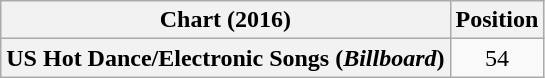<table class="wikitable plainrowheaders" style="text-align:center">
<tr>
<th scope="col">Chart (2016)</th>
<th scope="col">Position</th>
</tr>
<tr>
<th scope="row">US Hot Dance/Electronic Songs (<em>Billboard</em>)</th>
<td>54</td>
</tr>
</table>
